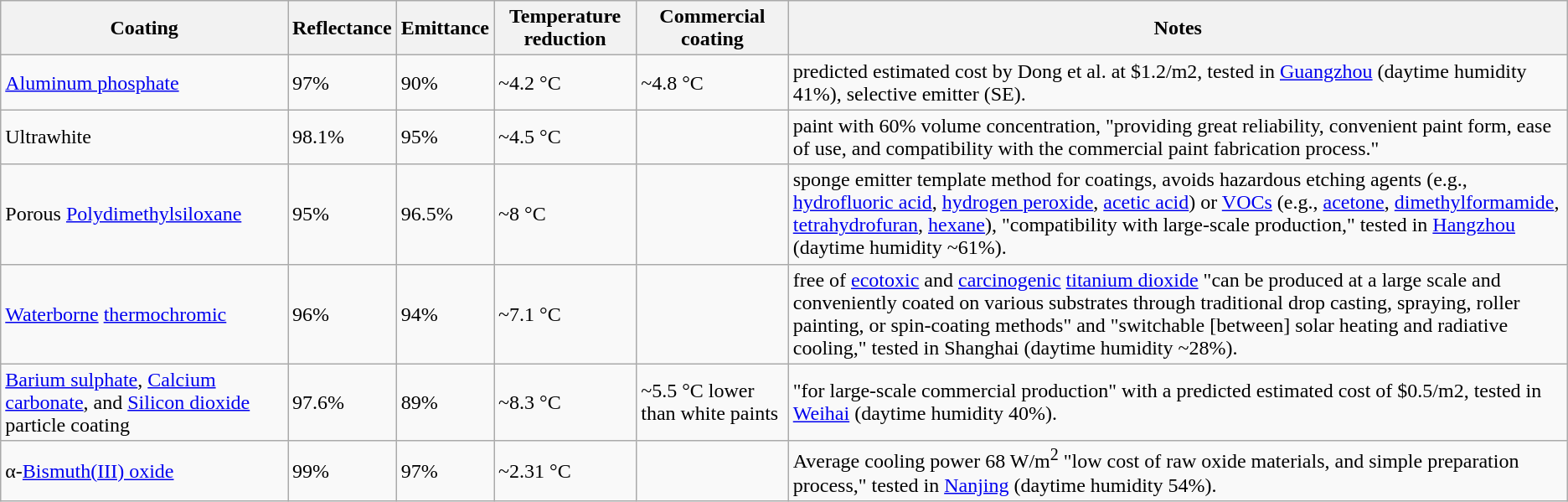<table class="wikitable">
<tr>
<th>Coating</th>
<th>Reflectance</th>
<th>Emittance</th>
<th>Temperature reduction</th>
<th>Commercial coating</th>
<th>Notes</th>
</tr>
<tr>
<td><a href='#'>Aluminum phosphate</a></td>
<td>97%</td>
<td>90%</td>
<td>~4.2 °C</td>
<td>~4.8 °C</td>
<td>predicted estimated cost by Dong et al. at $1.2/m2, tested in <a href='#'>Guangzhou</a> (daytime humidity 41%), selective emitter (SE).</td>
</tr>
<tr>
<td>Ultrawhite <a href='#'></a></td>
<td>98.1%</td>
<td>95%</td>
<td>~4.5 °C</td>
<td></td>
<td>paint with 60% volume concentration, "providing great reliability, convenient paint form, ease of use, and compatibility with the commercial paint fabrication process."</td>
</tr>
<tr>
<td>Porous <a href='#'>Polydimethylsiloxane</a></td>
<td>95%</td>
<td>96.5%</td>
<td>~8 °C</td>
<td></td>
<td>sponge emitter template method for coatings, avoids hazardous etching agents (e.g., <a href='#'>hydrofluoric acid</a>, <a href='#'>hydrogen peroxide</a>, <a href='#'>acetic acid</a>) or <a href='#'>VOCs</a> (e.g., <a href='#'>acetone</a>, <a href='#'>dimethylformamide</a>, <a href='#'>tetrahydrofuran</a>, <a href='#'>hexane</a>), "compatibility with large-scale production," tested in <a href='#'>Hangzhou</a> (daytime humidity ~61%).</td>
</tr>
<tr>
<td><a href='#'>Waterborne</a> <a href='#'>thermochromic</a></td>
<td>96%</td>
<td>94%</td>
<td>~7.1 °C</td>
<td></td>
<td>free of <a href='#'>ecotoxic</a> and <a href='#'>carcinogenic</a> <a href='#'>titanium dioxide</a> "can be produced at a large scale and conveniently coated on various substrates through traditional drop casting, spraying, roller painting, or spin-coating methods" and "switchable [between] solar heating and radiative cooling," tested in Shanghai (daytime humidity ~28%).</td>
</tr>
<tr>
<td><a href='#'>Barium sulphate</a>, <a href='#'>Calcium carbonate</a>, and <a href='#'>Silicon dioxide</a> particle coating</td>
<td>97.6%</td>
<td>89%</td>
<td>~8.3 °C</td>
<td>~5.5 °C lower than white paints</td>
<td>"for large-scale commercial production" with a predicted estimated cost of $0.5/m2, tested in <a href='#'>Weihai</a> (daytime humidity 40%).</td>
</tr>
<tr>
<td>α-<a href='#'>Bismuth(III) oxide</a></td>
<td>99%</td>
<td>97%</td>
<td>~2.31 °C</td>
<td></td>
<td>Average cooling power 68 W/m<sup>2</sup> "low cost of raw oxide materials, and simple preparation process," tested in <a href='#'>Nanjing</a> (daytime humidity 54%).</td>
</tr>
</table>
